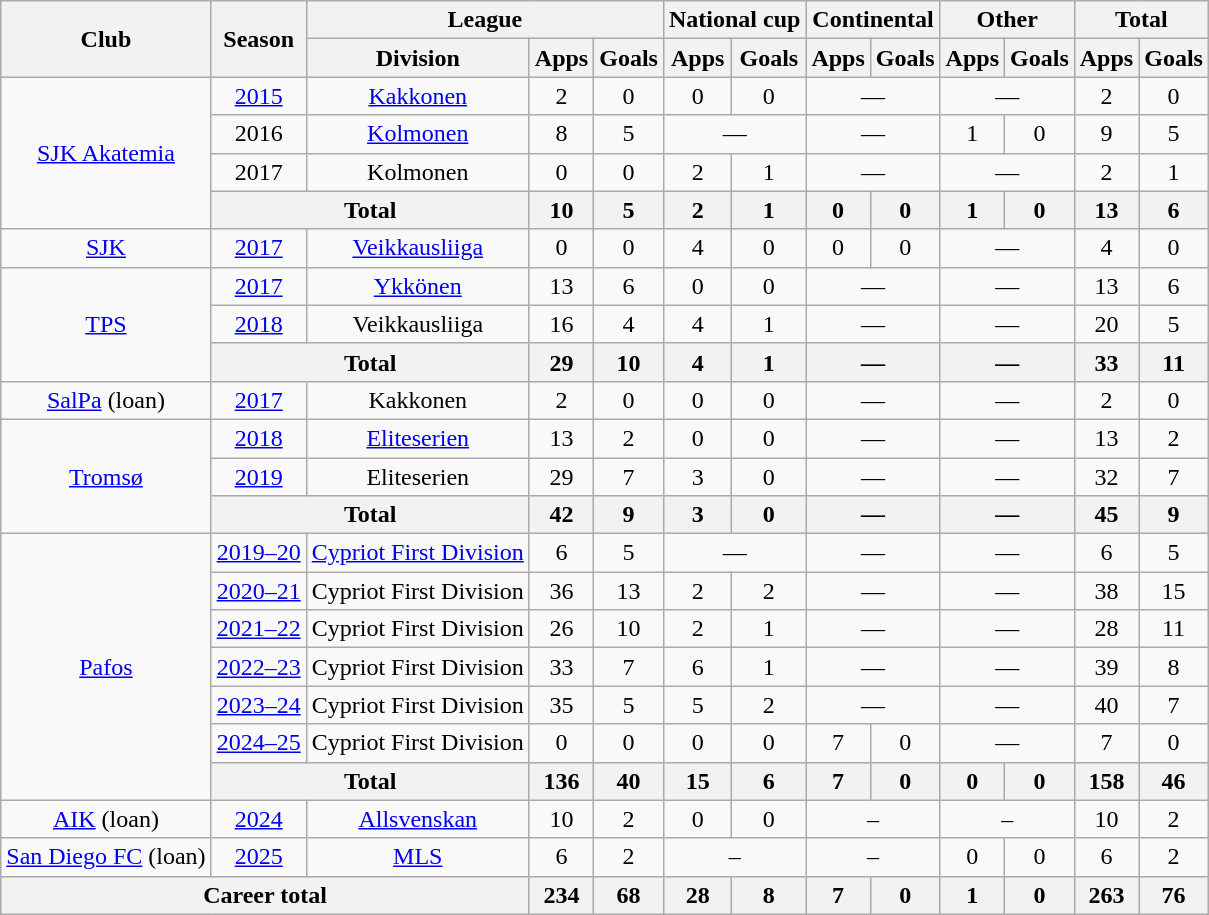<table class="wikitable" style="text-align: center;">
<tr>
<th rowspan="2">Club</th>
<th rowspan="2">Season</th>
<th colspan="3">League</th>
<th colspan="2">National cup</th>
<th colspan="2">Continental</th>
<th colspan="2">Other</th>
<th colspan="2">Total</th>
</tr>
<tr>
<th>Division</th>
<th>Apps</th>
<th>Goals</th>
<th>Apps</th>
<th>Goals</th>
<th>Apps</th>
<th>Goals</th>
<th>Apps</th>
<th>Goals</th>
<th>Apps</th>
<th>Goals</th>
</tr>
<tr>
<td rowspan=4><a href='#'>SJK Akatemia</a></td>
<td><a href='#'>2015</a></td>
<td><a href='#'>Kakkonen</a></td>
<td>2</td>
<td>0</td>
<td>0</td>
<td>0</td>
<td colspan="2">—</td>
<td colspan="2">—</td>
<td>2</td>
<td>0</td>
</tr>
<tr>
<td>2016</td>
<td><a href='#'>Kolmonen</a></td>
<td>8</td>
<td>5</td>
<td colspan="2">—</td>
<td colspan="2">—</td>
<td>1</td>
<td>0</td>
<td>9</td>
<td>5</td>
</tr>
<tr>
<td>2017</td>
<td>Kolmonen</td>
<td>0</td>
<td>0</td>
<td>2</td>
<td>1</td>
<td colspan="2">—</td>
<td colspan="2">—</td>
<td>2</td>
<td>1</td>
</tr>
<tr>
<th colspan="2">Total</th>
<th>10</th>
<th>5</th>
<th>2</th>
<th>1</th>
<th>0</th>
<th>0</th>
<th>1</th>
<th>0</th>
<th>13</th>
<th>6</th>
</tr>
<tr>
<td><a href='#'>SJK</a></td>
<td><a href='#'>2017</a></td>
<td><a href='#'>Veikkausliiga</a></td>
<td>0</td>
<td>0</td>
<td>4</td>
<td>0</td>
<td>0</td>
<td>0</td>
<td colspan="2">—</td>
<td>4</td>
<td>0</td>
</tr>
<tr>
<td rowspan="3"><a href='#'>TPS</a></td>
<td><a href='#'>2017</a></td>
<td><a href='#'>Ykkönen</a></td>
<td>13</td>
<td>6</td>
<td>0</td>
<td>0</td>
<td colspan="2">—</td>
<td colspan="2">—</td>
<td>13</td>
<td>6</td>
</tr>
<tr>
<td><a href='#'>2018</a></td>
<td>Veikkausliiga</td>
<td>16</td>
<td>4</td>
<td>4</td>
<td>1</td>
<td colspan="2">—</td>
<td colspan="2">—</td>
<td>20</td>
<td>5</td>
</tr>
<tr>
<th colspan="2">Total</th>
<th>29</th>
<th>10</th>
<th>4</th>
<th>1</th>
<th colspan="2">—</th>
<th colspan="2">—</th>
<th>33</th>
<th>11</th>
</tr>
<tr>
<td><a href='#'>SalPa</a> (loan)</td>
<td><a href='#'>2017</a></td>
<td>Kakkonen</td>
<td>2</td>
<td>0</td>
<td>0</td>
<td>0</td>
<td colspan="2">—</td>
<td colspan="2">—</td>
<td>2</td>
<td>0</td>
</tr>
<tr>
<td rowspan="3"><a href='#'>Tromsø</a></td>
<td><a href='#'>2018</a></td>
<td><a href='#'>Eliteserien</a></td>
<td>13</td>
<td>2</td>
<td>0</td>
<td>0</td>
<td colspan="2">—</td>
<td colspan="2">—</td>
<td>13</td>
<td>2</td>
</tr>
<tr>
<td><a href='#'>2019</a></td>
<td>Eliteserien</td>
<td>29</td>
<td>7</td>
<td>3</td>
<td>0</td>
<td colspan="2">—</td>
<td colspan="2">—</td>
<td>32</td>
<td>7</td>
</tr>
<tr>
<th colspan="2">Total</th>
<th>42</th>
<th>9</th>
<th>3</th>
<th>0</th>
<th colspan="2">—</th>
<th colspan="2">—</th>
<th>45</th>
<th>9</th>
</tr>
<tr>
<td rowspan="7"><a href='#'>Pafos</a></td>
<td><a href='#'>2019–20</a></td>
<td><a href='#'>Cypriot First Division</a></td>
<td>6</td>
<td>5</td>
<td colspan="2">—</td>
<td colspan="2">—</td>
<td colspan="2">—</td>
<td>6</td>
<td>5</td>
</tr>
<tr>
<td><a href='#'>2020–21</a></td>
<td>Cypriot First Division</td>
<td>36</td>
<td>13</td>
<td>2</td>
<td>2</td>
<td colspan="2">—</td>
<td colspan="2">—</td>
<td>38</td>
<td>15</td>
</tr>
<tr>
<td><a href='#'>2021–22</a></td>
<td>Cypriot First Division</td>
<td>26</td>
<td>10</td>
<td>2</td>
<td>1</td>
<td colspan="2">—</td>
<td colspan="2">—</td>
<td>28</td>
<td>11</td>
</tr>
<tr>
<td><a href='#'>2022–23</a></td>
<td>Cypriot First Division</td>
<td>33</td>
<td>7</td>
<td>6</td>
<td>1</td>
<td colspan="2">—</td>
<td colspan="2">—</td>
<td>39</td>
<td>8</td>
</tr>
<tr>
<td><a href='#'>2023–24</a></td>
<td>Cypriot First Division</td>
<td>35</td>
<td>5</td>
<td>5</td>
<td>2</td>
<td colspan="2">—</td>
<td colspan="2">—</td>
<td>40</td>
<td>7</td>
</tr>
<tr>
<td><a href='#'>2024–25</a></td>
<td>Cypriot First Division</td>
<td>0</td>
<td>0</td>
<td>0</td>
<td>0</td>
<td>7</td>
<td>0</td>
<td colspan="2">—</td>
<td>7</td>
<td>0</td>
</tr>
<tr>
<th colspan="2">Total</th>
<th>136</th>
<th>40</th>
<th>15</th>
<th>6</th>
<th>7</th>
<th>0</th>
<th>0</th>
<th>0</th>
<th>158</th>
<th>46</th>
</tr>
<tr>
<td><a href='#'>AIK</a> (loan)</td>
<td><a href='#'>2024</a></td>
<td><a href='#'>Allsvenskan</a></td>
<td>10</td>
<td>2</td>
<td>0</td>
<td>0</td>
<td colspan=2>–</td>
<td colspan=2>–</td>
<td>10</td>
<td>2</td>
</tr>
<tr>
<td><a href='#'>San Diego FC</a> (loan)</td>
<td><a href='#'>2025</a></td>
<td><a href='#'>MLS</a></td>
<td>6</td>
<td>2</td>
<td colspan=2>–</td>
<td colspan=2>–</td>
<td>0</td>
<td>0</td>
<td>6</td>
<td>2</td>
</tr>
<tr>
<th colspan="3">Career total</th>
<th>234</th>
<th>68</th>
<th>28</th>
<th>8</th>
<th>7</th>
<th>0</th>
<th>1</th>
<th>0</th>
<th>263</th>
<th>76</th>
</tr>
</table>
